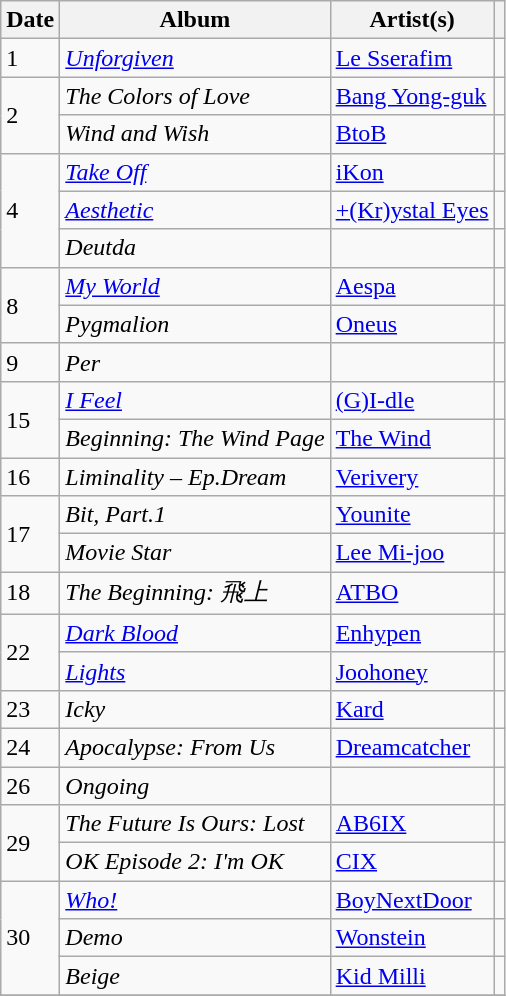<table class="wikitable">
<tr>
<th>Date</th>
<th>Album</th>
<th>Artist(s)</th>
<th></th>
</tr>
<tr>
<td>1</td>
<td><em><a href='#'>Unforgiven</a></em></td>
<td><a href='#'>Le Sserafim</a></td>
<td></td>
</tr>
<tr>
<td rowspan="2">2</td>
<td><em>The Colors of Love</em></td>
<td><a href='#'>Bang Yong-guk</a></td>
<td></td>
</tr>
<tr>
<td><em>Wind and Wish</em></td>
<td><a href='#'>BtoB</a></td>
<td></td>
</tr>
<tr>
<td rowspan="3">4</td>
<td><em><a href='#'>Take Off</a></em></td>
<td><a href='#'>iKon</a></td>
<td></td>
</tr>
<tr>
<td><em><a href='#'>Aesthetic</a></em></td>
<td><a href='#'>+(Kr)ystal Eyes</a></td>
<td></td>
</tr>
<tr>
<td><em>Deutda</em></td>
<td></td>
<td></td>
</tr>
<tr>
<td rowspan="2">8</td>
<td><em><a href='#'>My World</a></em></td>
<td><a href='#'>Aespa</a></td>
<td></td>
</tr>
<tr>
<td><em>Pygmalion</em></td>
<td><a href='#'>Oneus</a></td>
<td></td>
</tr>
<tr>
<td>9</td>
<td><em>Per</em></td>
<td></td>
<td></td>
</tr>
<tr>
<td rowspan="2">15</td>
<td><em><a href='#'>I Feel</a></em></td>
<td><a href='#'>(G)I-dle</a></td>
<td></td>
</tr>
<tr>
<td><em>Beginning: The Wind Page</em></td>
<td><a href='#'>The Wind</a></td>
<td></td>
</tr>
<tr>
<td>16</td>
<td><em>Liminality – Ep.Dream</em></td>
<td><a href='#'>Verivery</a></td>
<td></td>
</tr>
<tr>
<td rowspan="2">17</td>
<td><em>Bit, Part.1</em></td>
<td><a href='#'>Younite</a></td>
<td></td>
</tr>
<tr>
<td><em>Movie Star</em></td>
<td><a href='#'>Lee Mi-joo</a></td>
<td></td>
</tr>
<tr>
<td>18</td>
<td><em>The Beginning: 飛上</em></td>
<td><a href='#'>ATBO</a></td>
<td></td>
</tr>
<tr>
<td rowspan="2">22</td>
<td><a href='#'><em>Dark Blood</em></a></td>
<td><a href='#'>Enhypen</a></td>
<td></td>
</tr>
<tr>
<td><em><a href='#'>Lights</a></em></td>
<td><a href='#'>Joohoney</a></td>
<td></td>
</tr>
<tr>
<td>23</td>
<td><em>Icky</em></td>
<td><a href='#'>Kard</a></td>
<td></td>
</tr>
<tr>
<td>24</td>
<td><em>Apocalypse: From Us</em></td>
<td><a href='#'>Dreamcatcher</a></td>
<td></td>
</tr>
<tr>
<td>26</td>
<td><em>Ongoing</em></td>
<td></td>
<td></td>
</tr>
<tr>
<td rowspan="2">29</td>
<td><em>The Future Is Ours: Lost</em></td>
<td><a href='#'>AB6IX</a></td>
<td></td>
</tr>
<tr>
<td><em>OK Episode 2: I'm OK</em></td>
<td><a href='#'>CIX</a></td>
<td></td>
</tr>
<tr>
<td rowspan="3">30</td>
<td><a href='#'><em>Who!</em></a></td>
<td><a href='#'>BoyNextDoor</a></td>
<td></td>
</tr>
<tr>
<td><em>Demo</em></td>
<td><a href='#'>Wonstein</a></td>
<td></td>
</tr>
<tr>
<td><em>Beige</em></td>
<td><a href='#'>Kid Milli</a></td>
<td></td>
</tr>
<tr>
</tr>
</table>
